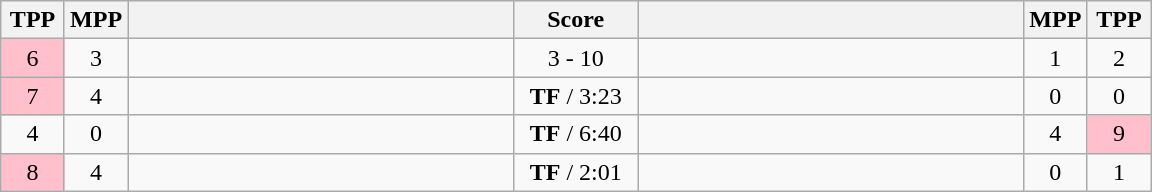<table class="wikitable" style="text-align: center;" |>
<tr>
<th width="35">TPP</th>
<th width="35">MPP</th>
<th width="250"></th>
<th width="75">Score</th>
<th width="250"></th>
<th width="35">MPP</th>
<th width="35">TPP</th>
</tr>
<tr>
<td bgcolor=pink>6</td>
<td>3</td>
<td style="text-align:left;"></td>
<td>3 - 10</td>
<td style="text-align:left;"><strong></strong></td>
<td>1</td>
<td>2</td>
</tr>
<tr>
<td bgcolor=pink>7</td>
<td>4</td>
<td style="text-align:left;"></td>
<td><strong>TF</strong> / 3:23</td>
<td style="text-align:left;"><strong></strong></td>
<td>0</td>
<td>0</td>
</tr>
<tr>
<td>4</td>
<td>0</td>
<td style="text-align:left;"><strong></strong></td>
<td><strong>TF</strong> / 6:40</td>
<td style="text-align:left;"></td>
<td>4</td>
<td bgcolor=pink>9</td>
</tr>
<tr>
<td bgcolor=pink>8</td>
<td>4</td>
<td style="text-align:left;"></td>
<td><strong>TF</strong> / 2:01</td>
<td style="text-align:left;"><strong></strong></td>
<td>0</td>
<td>1</td>
</tr>
</table>
